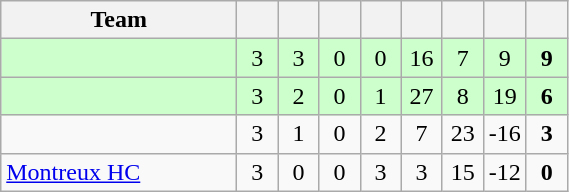<table class="wikitable" style="text-align:center;">
<tr>
<th width=150>Team</th>
<th width=20></th>
<th width=20></th>
<th width=20></th>
<th width=20></th>
<th width=20></th>
<th width=20></th>
<th width=20></th>
<th width=20></th>
</tr>
<tr bgcolor="#ccffcc">
<td align=left></td>
<td>3</td>
<td>3</td>
<td>0</td>
<td>0</td>
<td>16</td>
<td>7</td>
<td>9</td>
<td><strong>9</strong></td>
</tr>
<tr bgcolor="#ccffcc">
<td align=left></td>
<td>3</td>
<td>2</td>
<td>0</td>
<td>1</td>
<td>27</td>
<td>8</td>
<td>19</td>
<td><strong>6</strong></td>
</tr>
<tr>
<td align=left></td>
<td>3</td>
<td>1</td>
<td>0</td>
<td>2</td>
<td>7</td>
<td>23</td>
<td>-16</td>
<td><strong>3</strong></td>
</tr>
<tr>
<td align=left> <a href='#'>Montreux HC</a></td>
<td>3</td>
<td>0</td>
<td>0</td>
<td>3</td>
<td>3</td>
<td>15</td>
<td>-12</td>
<td><strong>0</strong></td>
</tr>
</table>
